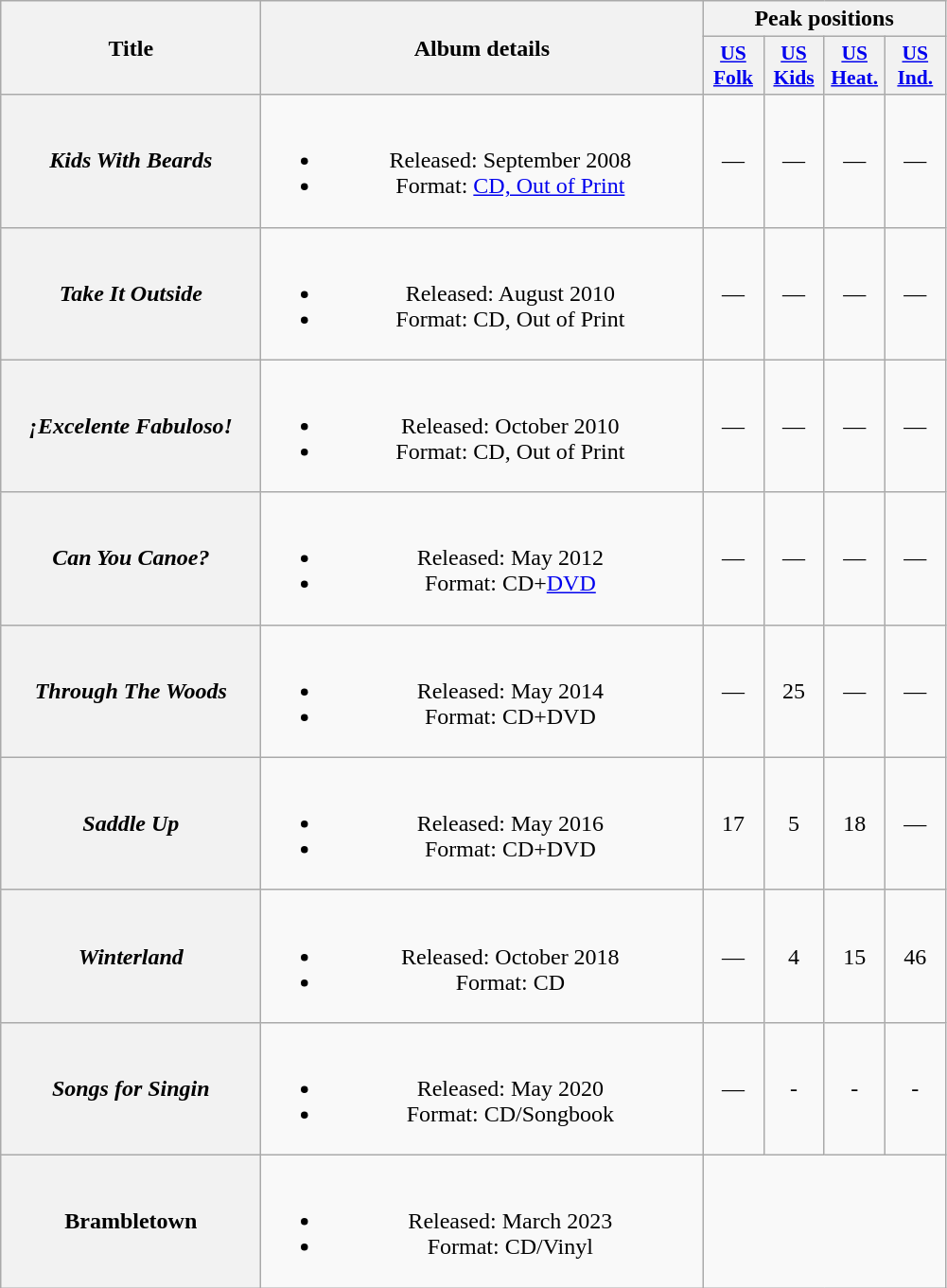<table class="wikitable plainrowheaders" style="text-align:center;">
<tr>
<th scope="col" rowspan="2" style="width:11em;">Title</th>
<th scope="col" rowspan="2" style="width:19em;">Album details</th>
<th scope="col" colspan="4">Peak positions</th>
</tr>
<tr>
<th scope="col" style="width:2.5em;font-size:90%;"><a href='#'>US<br>Folk</a><br></th>
<th scope="col" style="width:2.5em;font-size:90%;"><a href='#'>US<br>Kids</a><br></th>
<th scope="col" style="width:2.5em;font-size:90%;"><a href='#'>US<br>Heat.</a><br></th>
<th scope="col" style="width:2.5em;font-size:90%;"><a href='#'>US<br>Ind.</a><br></th>
</tr>
<tr>
<th scope="row"><em>Kids With Beards</em></th>
<td><br><ul><li>Released: September 2008</li><li>Format: <a href='#'>CD, Out of Print</a></li></ul></td>
<td>—</td>
<td>—</td>
<td>—</td>
<td>—</td>
</tr>
<tr>
<th scope="row"><em>Take It Outside</em></th>
<td><br><ul><li>Released: August 2010</li><li>Format: CD, Out of Print</li></ul></td>
<td>—</td>
<td>—</td>
<td>—</td>
<td>—</td>
</tr>
<tr>
<th scope="row"><em>¡Excelente Fabuloso!</em></th>
<td><br><ul><li>Released: October 2010</li><li>Format: CD, Out of Print</li></ul></td>
<td>—</td>
<td>—</td>
<td>—</td>
<td>—</td>
</tr>
<tr>
<th scope="row"><em>Can You Canoe?</em> </th>
<td><br><ul><li>Released: May 2012</li><li>Format: CD+<a href='#'>DVD</a></li></ul></td>
<td>—</td>
<td>—</td>
<td>—</td>
<td>—</td>
</tr>
<tr>
<th scope="row"><em>Through The Woods</em> </th>
<td><br><ul><li>Released: May 2014</li><li>Format: CD+DVD</li></ul></td>
<td>—</td>
<td>25</td>
<td>—</td>
<td>—</td>
</tr>
<tr>
<th scope="row"><em>Saddle Up</em></th>
<td><br><ul><li>Released: May 2016</li><li>Format: CD+DVD</li></ul></td>
<td>17</td>
<td>5</td>
<td>18</td>
<td>—</td>
</tr>
<tr>
<th scope="row"><em>Winterland</em></th>
<td><br><ul><li>Released: October 2018</li><li>Format: CD</li></ul></td>
<td>—</td>
<td>4</td>
<td>15</td>
<td>46</td>
</tr>
<tr>
<th scope="row"><em>Songs for Singin<strong></th>
<td><br><ul><li>Released: May 2020</li><li>Format: CD/Songbook</li></ul></td>
<td>—</td>
<td>-</td>
<td>-</td>
<td>-</td>
</tr>
<tr>
<th scope="row"></em>Brambletown<em></th>
<td><br><ul><li>Released: March 2023</li><li>Format: CD/Vinyl</li></ul></td>
</tr>
</table>
